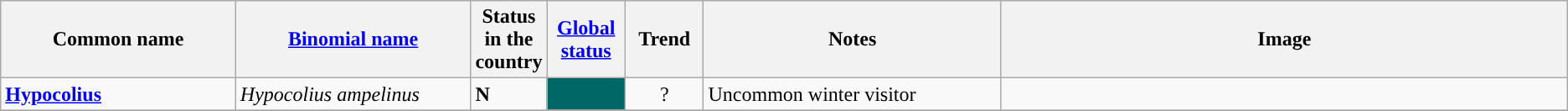<table class="wikitable sortable">
<tr>
<th width="15%">Common name</th>
<th width="15%"><a href='#'>Binomial name</a></th>
<th data-sort-type="number" width="1%">Status in the country</th>
<th width="5%"><a href='#'>Global status</a></th>
<th width="5%">Trend</th>
<th width="19%">Notes</th>
<th class="unsortable">Image</th>
</tr>
<tr>
<td><strong><a href='#'>Hypocolius</a></strong></td>
<td><em>Hypocolius ampelinus</em></td>
<td><strong>N</strong></td>
<td align=center style="background: #006666"></td>
<td align=center>?</td>
<td>Uncommon winter visitor</td>
<td></td>
</tr>
<tr>
</tr>
</table>
